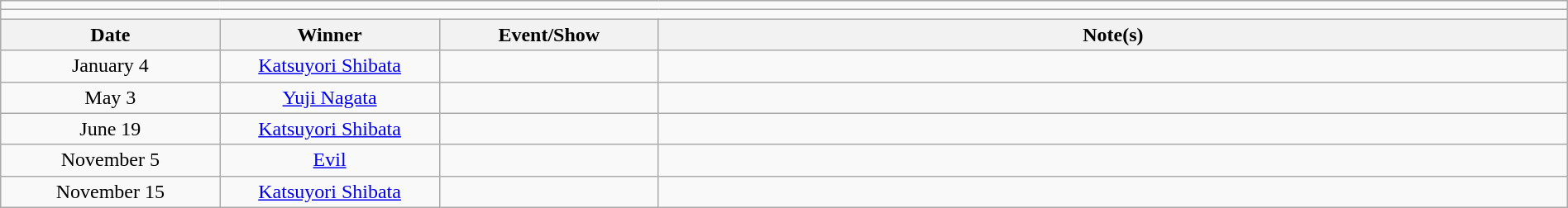<table class="wikitable" style="text-align:center; width:100%;">
<tr>
<td colspan="5"></td>
</tr>
<tr>
<td colspan="5"><strong></strong></td>
</tr>
<tr>
<th width=14%>Date</th>
<th width=14%>Winner</th>
<th width=14%>Event/Show</th>
<th width=58%>Note(s)</th>
</tr>
<tr>
<td>January 4</td>
<td><a href='#'>Katsuyori Shibata</a></td>
<td></td>
<td align=left></td>
</tr>
<tr>
<td>May 3</td>
<td><a href='#'>Yuji Nagata</a></td>
<td></td>
<td align=left></td>
</tr>
<tr>
<td>June 19</td>
<td><a href='#'>Katsuyori Shibata</a></td>
<td></td>
<td align=left></td>
</tr>
<tr>
<td>November 5</td>
<td><a href='#'>Evil</a></td>
<td></td>
<td align=left></td>
</tr>
<tr>
<td>November 15</td>
<td><a href='#'>Katsuyori Shibata</a></td>
<td></td>
<td align=left></td>
</tr>
</table>
